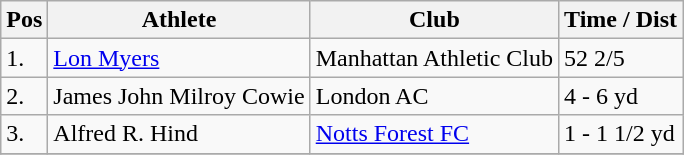<table class="wikitable">
<tr>
<th>Pos</th>
<th>Athlete</th>
<th>Club</th>
<th>Time / Dist</th>
</tr>
<tr>
<td>1.</td>
<td><a href='#'>Lon Myers</a></td>
<td>Manhattan Athletic Club</td>
<td>52 2/5</td>
</tr>
<tr>
<td>2.</td>
<td>James John Milroy Cowie</td>
<td>London AC</td>
<td>4 - 6 yd</td>
</tr>
<tr>
<td>3.</td>
<td>Alfred R. Hind</td>
<td><a href='#'>Notts Forest FC</a></td>
<td>1 - 1 1/2 yd</td>
</tr>
<tr>
</tr>
</table>
